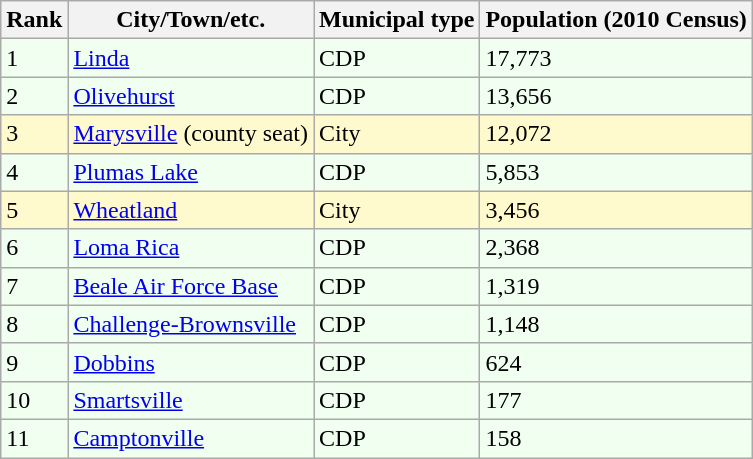<table class="wikitable sortable">
<tr>
<th>Rank</th>
<th>City/Town/etc.</th>
<th>Municipal type</th>
<th>Population (2010 Census)</th>
</tr>
<tr style="background-color:#F0FFF0;">
<td>1</td>
<td><a href='#'>Linda</a></td>
<td>CDP</td>
<td>17,773</td>
</tr>
<tr style="background-color:#F0FFF0;">
<td>2</td>
<td><a href='#'>Olivehurst</a></td>
<td>CDP</td>
<td>13,656</td>
</tr>
<tr style="background-color:#FFFACD;">
<td>3</td>
<td><a href='#'>Marysville</a> (county seat)</td>
<td>City</td>
<td>12,072</td>
</tr>
<tr style="background-color:#F0FFF0;">
<td>4</td>
<td><a href='#'>Plumas Lake</a></td>
<td>CDP</td>
<td>5,853</td>
</tr>
<tr style="background-color:#FFFACD;">
<td>5</td>
<td><a href='#'>Wheatland</a></td>
<td>City</td>
<td>3,456</td>
</tr>
<tr style="background-color:#F0FFF0;">
<td>6</td>
<td><a href='#'>Loma Rica</a></td>
<td>CDP</td>
<td>2,368</td>
</tr>
<tr style="background-color:#F0FFF0;">
<td>7</td>
<td><a href='#'>Beale Air Force Base</a></td>
<td>CDP</td>
<td>1,319</td>
</tr>
<tr style="background-color:#F0FFF0;">
<td>8</td>
<td><a href='#'>Challenge-Brownsville</a></td>
<td>CDP</td>
<td>1,148</td>
</tr>
<tr style="background-color:#F0FFF0;">
<td>9</td>
<td><a href='#'>Dobbins</a></td>
<td>CDP</td>
<td>624</td>
</tr>
<tr style="background-color:#F0FFF0;">
<td>10</td>
<td><a href='#'>Smartsville</a></td>
<td>CDP</td>
<td>177</td>
</tr>
<tr style="background-color:#F0FFF0;">
<td>11</td>
<td><a href='#'>Camptonville</a></td>
<td>CDP</td>
<td>158</td>
</tr>
</table>
